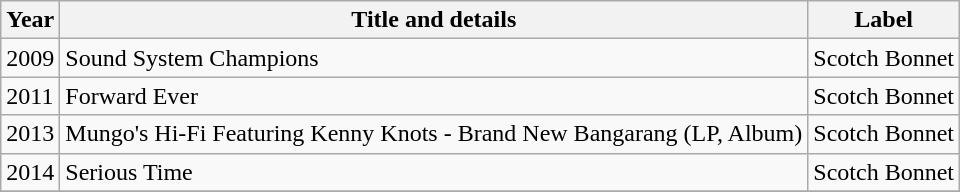<table class="wikitable" border="1">
<tr>
<th>Year</th>
<th>Title and details</th>
<th>Label</th>
</tr>
<tr>
<td>2009</td>
<td>Sound System Champions</td>
<td>Scotch Bonnet</td>
</tr>
<tr>
<td>2011</td>
<td>Forward Ever</td>
<td>Scotch Bonnet</td>
</tr>
<tr>
<td>2013</td>
<td>Mungo's Hi-Fi Featuring Kenny Knots - Brand New Bangarang (LP, Album)</td>
<td>Scotch Bonnet</td>
</tr>
<tr>
<td>2014</td>
<td>Serious Time</td>
<td>Scotch Bonnet</td>
</tr>
<tr>
</tr>
</table>
